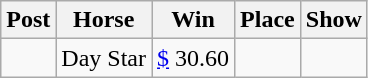<table class="wikitable" border="1">
<tr>
<th>Post</th>
<th>Horse</th>
<th>Win</th>
<th>Place</th>
<th>Show</th>
</tr>
<tr>
<td align="right"></td>
<td>Day Star</td>
<td align="right"><a href='#'>$</a> 30.60</td>
<td align="right"></td>
<td align="right"></td>
</tr>
</table>
